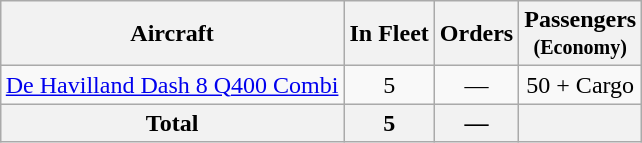<table class="wikitable" style="margin:0.5em auto; text-align:center">
<tr>
<th>Aircraft</th>
<th>In Fleet</th>
<th>Orders</th>
<th>Passengers <br> <small>(Economy)</small></th>
</tr>
<tr align="center">
<td><a href='#'>De Havilland Dash 8 Q400 Combi</a></td>
<td align="center">5</td>
<td align="center">—</td>
<td align="center">50 + Cargo</td>
</tr>
<tr>
<th>Total</th>
<th>5</th>
<th>—</th>
<th></th>
</tr>
</table>
